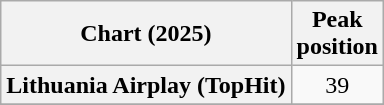<table class="wikitable plainrowheaders" style="text-align:center">
<tr>
<th scope="col">Chart (2025)</th>
<th scope="col">Peak<br>position</th>
</tr>
<tr>
<th scope="row">Lithuania Airplay (TopHit)</th>
<td>39</td>
</tr>
<tr>
</tr>
</table>
